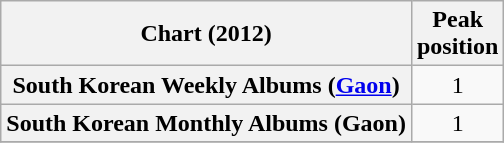<table class="wikitable sortable plainrowheaders" style="text-align:center">
<tr>
<th scope="col">Chart (2012)</th>
<th scope="col">Peak<br>position</th>
</tr>
<tr>
<th scope="row">South Korean Weekly Albums (<a href='#'>Gaon</a>)</th>
<td>1</td>
</tr>
<tr>
<th scope="row">South Korean Monthly Albums (Gaon)</th>
<td>1</td>
</tr>
<tr>
</tr>
</table>
